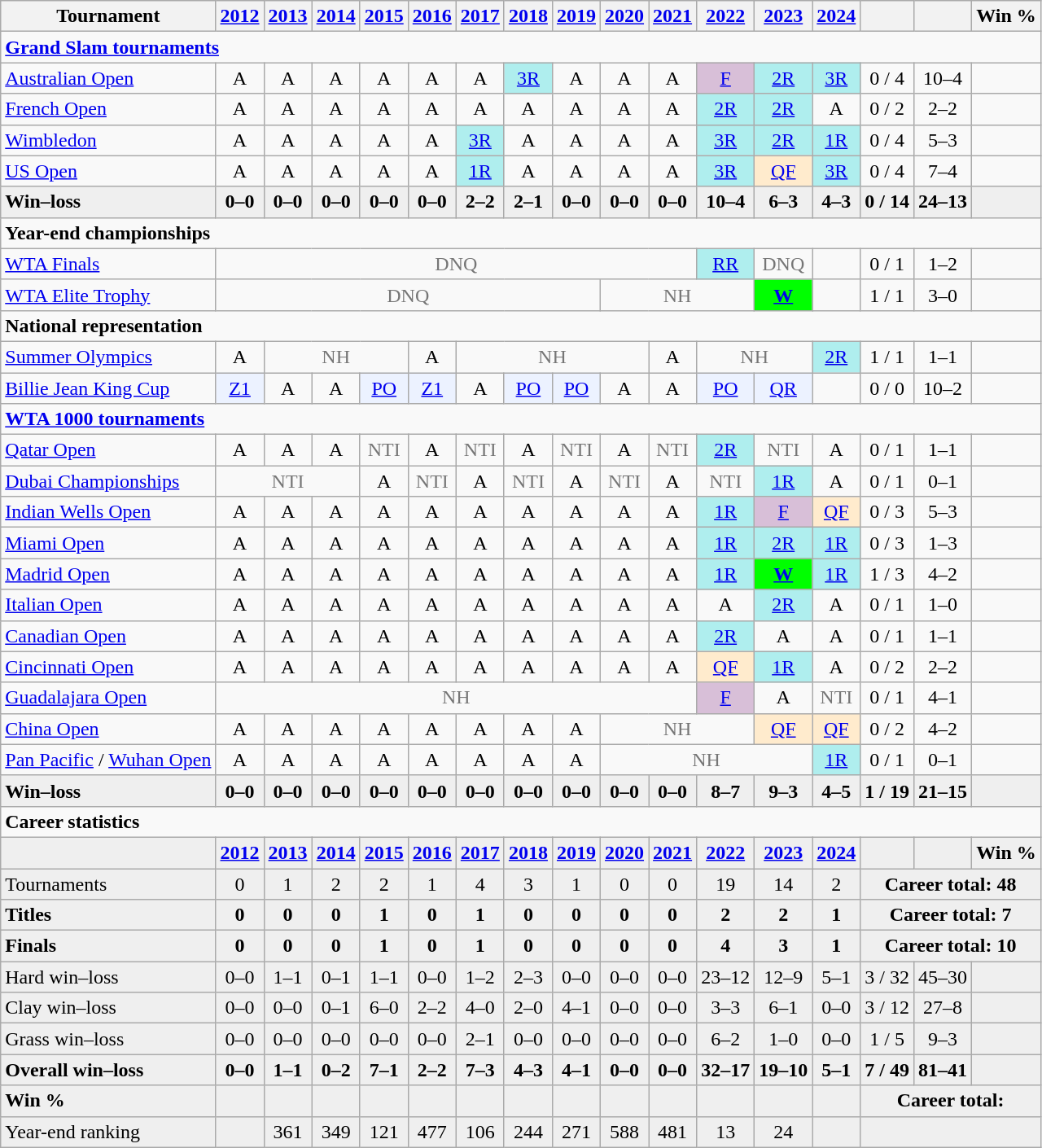<table class="wikitable" style="text-align:center">
<tr>
<th>Tournament</th>
<th><a href='#'>2012</a></th>
<th><a href='#'>2013</a></th>
<th><a href='#'>2014</a></th>
<th><a href='#'>2015</a></th>
<th><a href='#'>2016</a></th>
<th><a href='#'>2017</a></th>
<th><a href='#'>2018</a></th>
<th><a href='#'>2019</a></th>
<th><a href='#'>2020</a></th>
<th><a href='#'>2021</a></th>
<th><a href='#'>2022</a></th>
<th><a href='#'>2023</a></th>
<th><a href='#'>2024</a></th>
<th></th>
<th></th>
<th>Win %</th>
</tr>
<tr>
<td colspan="17" align="left"><strong><a href='#'>Grand Slam tournaments</a></strong></td>
</tr>
<tr>
<td align="left"><a href='#'>Australian Open</a></td>
<td>A</td>
<td>A</td>
<td>A</td>
<td>A</td>
<td>A</td>
<td>A</td>
<td bgcolor="afeeee"><a href='#'>3R</a></td>
<td>A</td>
<td>A</td>
<td>A</td>
<td bgcolor="thistle"><a href='#'>F</a></td>
<td bgcolor="afeeee"><a href='#'>2R</a></td>
<td bgcolor="afeeee"><a href='#'>3R</a></td>
<td>0 / 4</td>
<td>10–4</td>
<td></td>
</tr>
<tr>
<td align="left"><a href='#'>French Open</a></td>
<td>A</td>
<td>A</td>
<td>A</td>
<td>A</td>
<td>A</td>
<td>A</td>
<td>A</td>
<td>A</td>
<td>A</td>
<td>A</td>
<td bgcolor=afeeee><a href='#'>2R</a></td>
<td bgcolor=afeeee><a href='#'>2R</a></td>
<td>A</td>
<td>0 / 2</td>
<td>2–2</td>
<td></td>
</tr>
<tr>
<td align="left"><a href='#'>Wimbledon</a></td>
<td>A</td>
<td>A</td>
<td>A</td>
<td>A</td>
<td>A</td>
<td bgcolor="afeeee"><a href='#'>3R</a></td>
<td>A</td>
<td>A</td>
<td>A</td>
<td>A</td>
<td bgcolor="afeeee"><a href='#'>3R</a></td>
<td bgcolor="afeeee"><a href='#'>2R</a></td>
<td bgcolor="afeeee"><a href='#'>1R</a></td>
<td>0 / 4</td>
<td>5–3</td>
<td></td>
</tr>
<tr>
<td align="left"><a href='#'>US Open</a></td>
<td>A</td>
<td>A</td>
<td>A</td>
<td>A</td>
<td>A</td>
<td bgcolor="afeeee"><a href='#'>1R</a></td>
<td>A</td>
<td>A</td>
<td>A</td>
<td>A</td>
<td bgcolor="afeeee"><a href='#'>3R</a></td>
<td bgcolor="ffebcd"><a href='#'>QF</a></td>
<td bgcolor="afeeee"><a href='#'>3R</a></td>
<td>0 / 4</td>
<td>7–4</td>
<td></td>
</tr>
<tr style="background:#efefef;font-weight:bold;">
<td align="left">Win–loss</td>
<td>0–0</td>
<td>0–0</td>
<td>0–0</td>
<td>0–0</td>
<td>0–0</td>
<td>2–2</td>
<td>2–1</td>
<td>0–0</td>
<td>0–0</td>
<td>0–0</td>
<td>10–4</td>
<td>6–3</td>
<td>4–3</td>
<td>0 / 14</td>
<td>24–13</td>
<td></td>
</tr>
<tr>
<td colspan="17" align="left"><strong>Year-end championships</strong></td>
</tr>
<tr>
<td align=left><a href='#'>WTA Finals</a></td>
<td colspan="10" style=color:#767676>DNQ</td>
<td bgcolor="afeeee"><a href='#'>RR</a></td>
<td style=color:#767676>DNQ</td>
<td></td>
<td>0 / 1</td>
<td>1–2</td>
<td></td>
</tr>
<tr>
<td style=text-align:left><a href='#'>WTA Elite Trophy</a></td>
<td colspan=8 style=color:#767676>DNQ</td>
<td colspan=3 style=color:#767676>NH</td>
<td bgcolor="lime"><strong><a href='#'>W</a></strong></td>
<td></td>
<td>1 / 1</td>
<td>3–0</td>
<td></td>
</tr>
<tr>
<td colspan="17"  align=left><strong>National representation</strong></td>
</tr>
<tr>
<td align=left><a href='#'>Summer Olympics</a></td>
<td>A</td>
<td colspan=3 style=color:#767676>NH</td>
<td>A</td>
<td colspan=4 style=color:#767676>NH</td>
<td>A</td>
<td colspan=2 style=color:#767676>NH</td>
<td style=background:#afeeee><a href='#'>2R</a></td>
<td>1 / 1</td>
<td>1–1</td>
<td></td>
</tr>
<tr>
<td align=left><a href='#'>Billie Jean King Cup</a></td>
<td bgcolor=ecf2ff><a href='#'>Z1</a></td>
<td>A</td>
<td>A</td>
<td bgcolor=ecf2ff><a href='#'>PO</a></td>
<td bgcolor=ecf2ff><a href='#'>Z1</a></td>
<td>A</td>
<td bgcolor=ecf2ff><a href='#'>PO</a></td>
<td bgcolor=ecf2ff><a href='#'>PO</a></td>
<td>A</td>
<td>A</td>
<td bgcolor=ecf2ff><a href='#'>PO</a></td>
<td bgcolor=ecf2ff><a href='#'>QR</a></td>
<td></td>
<td>0 / 0</td>
<td>10–2</td>
<td></td>
</tr>
<tr>
<td colspan="17" align="left"><strong><a href='#'>WTA 1000 tournaments</a></strong></td>
</tr>
<tr>
<td align="left"><a href='#'>Qatar Open</a></td>
<td>A</td>
<td>A</td>
<td>A</td>
<td style=color:#767676>NTI</td>
<td>A</td>
<td style=color:#767676>NTI</td>
<td>A</td>
<td style=color:#767676>NTI</td>
<td>A</td>
<td style=color:#767676>NTI</td>
<td bgcolor="afeeee"><a href='#'>2R</a></td>
<td style=color:#767676>NTI</td>
<td>A</td>
<td>0 / 1</td>
<td>1–1</td>
<td></td>
</tr>
<tr>
<td align=left><a href='#'>Dubai Championships</a></td>
<td colspan="3" style=color:#767676>NTI</td>
<td>A</td>
<td style=color:#767676>NTI</td>
<td>A</td>
<td style=color:#767676>NTI</td>
<td>A</td>
<td style=color:#767676>NTI</td>
<td>A</td>
<td style=color:#767676>NTI</td>
<td bgcolor=afeeee><a href='#'>1R</a></td>
<td>A</td>
<td>0 / 1</td>
<td>0–1</td>
<td></td>
</tr>
<tr>
<td align="left"><a href='#'>Indian Wells Open</a></td>
<td>A</td>
<td>A</td>
<td>A</td>
<td>A</td>
<td>A</td>
<td>A</td>
<td>A</td>
<td>A</td>
<td>A</td>
<td>A</td>
<td bgcolor="afeeee"><a href='#'>1R</a></td>
<td bgcolor="thistle"><a href='#'>F</a></td>
<td bgcolor="ffebcd"><a href='#'>QF</a></td>
<td>0 / 3</td>
<td>5–3</td>
<td></td>
</tr>
<tr>
<td align="left"><a href='#'>Miami Open</a></td>
<td>A</td>
<td>A</td>
<td>A</td>
<td>A</td>
<td>A</td>
<td>A</td>
<td>A</td>
<td>A</td>
<td>A</td>
<td>A</td>
<td bgcolor="afeeee"><a href='#'>1R</a></td>
<td bgcolor="afeeee"><a href='#'>2R</a></td>
<td bgcolor="afeeee"><a href='#'>1R</a></td>
<td>0 / 3</td>
<td>1–3</td>
<td></td>
</tr>
<tr>
<td align="left"><a href='#'>Madrid Open</a></td>
<td>A</td>
<td>A</td>
<td>A</td>
<td>A</td>
<td>A</td>
<td>A</td>
<td>A</td>
<td>A</td>
<td>A</td>
<td>A</td>
<td bgcolor="afeeee"><a href='#'>1R</a></td>
<td bgcolor="lime"><strong><a href='#'>W</a></strong></td>
<td bgcolor="afeeee"><a href='#'>1R</a></td>
<td>1 / 3</td>
<td>4–2</td>
<td></td>
</tr>
<tr>
<td align="left"><a href='#'>Italian Open</a></td>
<td>A</td>
<td>A</td>
<td>A</td>
<td>A</td>
<td>A</td>
<td>A</td>
<td>A</td>
<td>A</td>
<td>A</td>
<td>A</td>
<td>A</td>
<td bgcolor="afeeee"><a href='#'>2R</a></td>
<td>A</td>
<td>0 / 1</td>
<td>1–0</td>
<td></td>
</tr>
<tr>
<td align="left"><a href='#'>Canadian Open</a></td>
<td>A</td>
<td>A</td>
<td>A</td>
<td>A</td>
<td>A</td>
<td>A</td>
<td>A</td>
<td>A</td>
<td>A</td>
<td>A</td>
<td bgcolor="afeeee"><a href='#'>2R</a></td>
<td>A</td>
<td>A</td>
<td>0 / 1</td>
<td>1–1</td>
<td></td>
</tr>
<tr>
<td align="left"><a href='#'>Cincinnati Open</a></td>
<td>A</td>
<td>A</td>
<td>A</td>
<td>A</td>
<td>A</td>
<td>A</td>
<td>A</td>
<td>A</td>
<td>A</td>
<td>A</td>
<td bgcolor="ffebcd"><a href='#'>QF</a></td>
<td bgcolor="afeeee"><a href='#'>1R</a></td>
<td>A</td>
<td>0 / 2</td>
<td>2–2</td>
<td></td>
</tr>
<tr>
<td align="left"><a href='#'>Guadalajara Open</a></td>
<td colspan="10"  style="color:#767676">NH</td>
<td style="background:thistle"><a href='#'>F</a></td>
<td>A</td>
<td style="color:#767676">NTI</td>
<td>0 / 1</td>
<td>4–1</td>
<td></td>
</tr>
<tr>
<td align="left"><a href='#'>China Open</a></td>
<td>A</td>
<td>A</td>
<td>A</td>
<td>A</td>
<td>A</td>
<td>A</td>
<td>A</td>
<td>A</td>
<td colspan="3" style="color:#767676">NH</td>
<td bgcolor="ffebcd"><a href='#'>QF</a></td>
<td bgcolor="ffebcd"><a href='#'>QF</a></td>
<td>0 / 2</td>
<td>4–2</td>
<td></td>
</tr>
<tr>
<td align="left"><a href='#'>Pan Pacific</a> / <a href='#'>Wuhan Open</a></td>
<td>A</td>
<td>A</td>
<td>A</td>
<td>A</td>
<td>A</td>
<td>A</td>
<td>A</td>
<td>A</td>
<td colspan="4" style="color:#767676">NH</td>
<td bgcolor=afeeee><a href='#'>1R</a></td>
<td>0 / 1</td>
<td>0–1</td>
<td></td>
</tr>
<tr style="background:#efefef;font-weight:bold;">
<td align=left>Win–loss</td>
<td>0–0</td>
<td>0–0</td>
<td>0–0</td>
<td>0–0</td>
<td>0–0</td>
<td>0–0</td>
<td>0–0</td>
<td>0–0</td>
<td>0–0</td>
<td>0–0</td>
<td>8–7</td>
<td>9–3</td>
<td>4–5</td>
<td>1 / 19</td>
<td>21–15</td>
<td></td>
</tr>
<tr>
<td colspan="17" align="left"><strong>Career statistics</strong></td>
</tr>
<tr style="background:#efefef;font-weight:bold;">
<td></td>
<td><a href='#'>2012</a></td>
<td><a href='#'>2013</a></td>
<td><a href='#'>2014</a></td>
<td><a href='#'>2015</a></td>
<td><a href='#'>2016</a></td>
<td><a href='#'>2017</a></td>
<td><a href='#'>2018</a></td>
<td><a href='#'>2019</a></td>
<td><a href='#'>2020</a></td>
<td><a href='#'>2021</a></td>
<td><a href='#'>2022</a></td>
<td><a href='#'>2023</a></td>
<td><a href='#'>2024</a></td>
<td></td>
<td></td>
<td>Win %</td>
</tr>
<tr bgcolor="efefef">
<td align="left">Tournaments</td>
<td>0</td>
<td>1</td>
<td>2</td>
<td>2</td>
<td>1</td>
<td>4</td>
<td>3</td>
<td>1</td>
<td>0</td>
<td>0</td>
<td>19</td>
<td>14</td>
<td>2</td>
<td colspan="3"><strong>Career total: 48</strong></td>
</tr>
<tr style="background:#efefef;font-weight:bold;">
<td align="left">Titles</td>
<td>0</td>
<td>0</td>
<td>0</td>
<td>1</td>
<td>0</td>
<td>1</td>
<td>0</td>
<td>0</td>
<td>0</td>
<td>0</td>
<td>2</td>
<td>2</td>
<td>1</td>
<td colspan="3">Career total: 7</td>
</tr>
<tr style="background:#efefef;font-weight:bold;">
<td align="left">Finals</td>
<td>0</td>
<td>0</td>
<td>0</td>
<td>1</td>
<td>0</td>
<td>1</td>
<td>0</td>
<td>0</td>
<td>0</td>
<td>0</td>
<td>4</td>
<td>3</td>
<td>1</td>
<td colspan="3">Career total: 10</td>
</tr>
<tr bgcolor=efefef>
<td align="left">Hard win–loss</td>
<td>0–0</td>
<td>1–1</td>
<td>0–1</td>
<td>1–1</td>
<td>0–0</td>
<td>1–2</td>
<td>2–3</td>
<td>0–0</td>
<td>0–0</td>
<td>0–0</td>
<td>23–12</td>
<td>12–9</td>
<td>5–1</td>
<td>3 / 32</td>
<td>45–30</td>
<td></td>
</tr>
<tr bgcolor=efefef>
<td align="left">Clay win–loss</td>
<td>0–0</td>
<td>0–0</td>
<td>0–1</td>
<td>6–0</td>
<td>2–2</td>
<td>4–0</td>
<td>2–0</td>
<td>4–1</td>
<td>0–0</td>
<td>0–0</td>
<td>3–3</td>
<td>6–1</td>
<td>0–0</td>
<td>3 / 12</td>
<td>27–8</td>
<td></td>
</tr>
<tr bgcolor=efefef>
<td align=left>Grass win–loss</td>
<td>0–0</td>
<td>0–0</td>
<td>0–0</td>
<td>0–0</td>
<td>0–0</td>
<td>2–1</td>
<td>0–0</td>
<td>0–0</td>
<td>0–0</td>
<td>0–0</td>
<td>6–2</td>
<td>1–0</td>
<td>0–0</td>
<td>1 / 5</td>
<td>9–3</td>
<td></td>
</tr>
<tr style="background:#efefef;font-weight:bold;">
<td align="left">Overall win–loss</td>
<td>0–0</td>
<td>1–1</td>
<td>0–2</td>
<td>7–1</td>
<td>2–2</td>
<td>7–3</td>
<td>4–3</td>
<td>4–1</td>
<td>0–0</td>
<td>0–0</td>
<td>32–17</td>
<td>19–10</td>
<td>5–1</td>
<td>7 / 49</td>
<td>81–41</td>
<td></td>
</tr>
<tr style="background:#efefef;font-weight:bold;">
<td align=left>Win %</td>
<td></td>
<td></td>
<td></td>
<td></td>
<td></td>
<td></td>
<td></td>
<td></td>
<td></td>
<td></td>
<td></td>
<td></td>
<td></td>
<td colspan="3">Career total: </td>
</tr>
<tr bgcolor="efefef">
<td align="left">Year-end ranking</td>
<td></td>
<td>361</td>
<td>349</td>
<td>121</td>
<td>477</td>
<td>106</td>
<td>244</td>
<td>271</td>
<td>588</td>
<td>481</td>
<td>13</td>
<td>24</td>
<td></td>
<td colspan="3"></td>
</tr>
</table>
